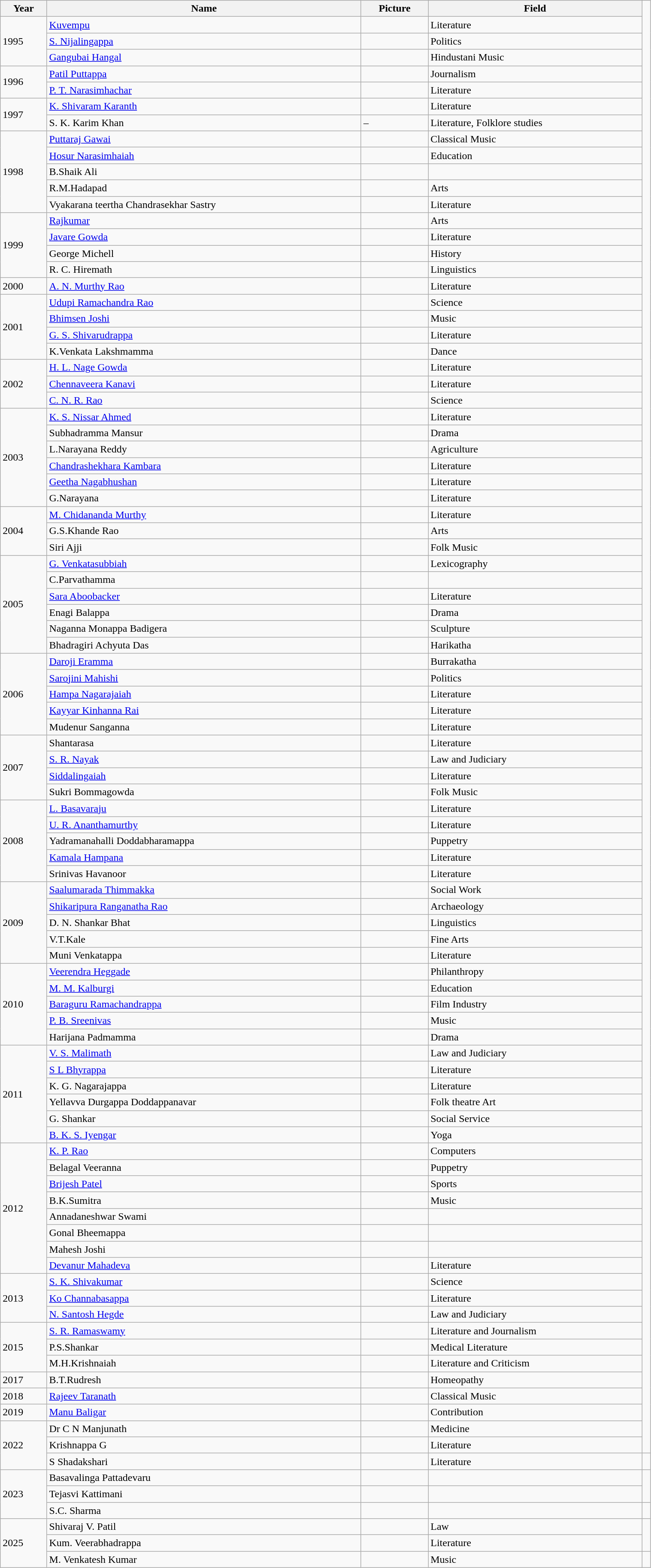<table class="wikitable" width="80%" align="center">
<tr>
<th>Year</th>
<th>Name</th>
<th>Picture</th>
<th>Field</th>
</tr>
<tr>
<td rowspan="3">1995</td>
<td><a href='#'>Kuvempu</a></td>
<td></td>
<td>Literature</td>
</tr>
<tr>
<td><a href='#'>S. Nijalingappa</a></td>
<td></td>
<td>Politics</td>
</tr>
<tr>
<td><a href='#'>Gangubai Hangal</a></td>
<td></td>
<td>Hindustani Music</td>
</tr>
<tr>
<td rowspan="2">1996</td>
<td><a href='#'>Patil Puttappa</a></td>
<td></td>
<td>Journalism</td>
</tr>
<tr>
<td><a href='#'>P. T. Narasimhachar</a></td>
<td></td>
<td>Literature</td>
</tr>
<tr>
<td rowspan="2">1997</td>
<td><a href='#'>K. Shivaram Karanth</a></td>
<td></td>
<td>Literature</td>
</tr>
<tr>
<td>S. K. Karim Khan</td>
<td>–</td>
<td>Literature, Folklore studies</td>
</tr>
<tr>
<td rowspan="5">1998</td>
<td><a href='#'>Puttaraj Gawai</a></td>
<td></td>
<td>Classical Music</td>
</tr>
<tr>
<td><a href='#'>Hosur Narasimhaiah</a></td>
<td></td>
<td>Education</td>
</tr>
<tr>
<td>B.Shaik Ali</td>
<td></td>
<td></td>
</tr>
<tr>
<td>R.M.Hadapad</td>
<td></td>
<td>Arts</td>
</tr>
<tr>
<td>Vyakarana teertha Chandrasekhar Sastry</td>
<td></td>
<td>Literature</td>
</tr>
<tr>
<td rowspan="4">1999</td>
<td><a href='#'>Rajkumar</a></td>
<td></td>
<td>Arts</td>
</tr>
<tr>
<td><a href='#'>Javare Gowda</a></td>
<td></td>
<td>Literature</td>
</tr>
<tr>
<td>George Michell</td>
<td></td>
<td>History</td>
</tr>
<tr>
<td>R. C. Hiremath</td>
<td></td>
<td>Linguistics</td>
</tr>
<tr>
<td>2000</td>
<td><a href='#'>A. N. Murthy Rao</a></td>
<td></td>
<td>Literature</td>
</tr>
<tr>
<td rowspan="4">2001</td>
<td><a href='#'>Udupi Ramachandra Rao</a></td>
<td></td>
<td>Science</td>
</tr>
<tr>
<td><a href='#'>Bhimsen Joshi</a></td>
<td></td>
<td>Music</td>
</tr>
<tr>
<td><a href='#'>G. S. Shivarudrappa</a></td>
<td></td>
<td>Literature</td>
</tr>
<tr>
<td>K.Venkata Lakshmamma</td>
<td></td>
<td>Dance</td>
</tr>
<tr>
<td rowspan="3">2002</td>
<td><a href='#'>H. L. Nage Gowda</a></td>
<td></td>
<td>Literature</td>
</tr>
<tr>
<td><a href='#'>Chennaveera Kanavi</a></td>
<td></td>
<td>Literature</td>
</tr>
<tr>
<td><a href='#'>C. N. R. Rao</a></td>
<td></td>
<td>Science</td>
</tr>
<tr>
<td rowspan="6">2003</td>
<td><a href='#'>K. S. Nissar Ahmed</a></td>
<td></td>
<td>Literature</td>
</tr>
<tr>
<td>Subhadramma Mansur</td>
<td></td>
<td>Drama</td>
</tr>
<tr>
<td>L.Narayana Reddy</td>
<td></td>
<td>Agriculture</td>
</tr>
<tr>
<td><a href='#'>Chandrashekhara Kambara</a></td>
<td></td>
<td>Literature</td>
</tr>
<tr>
<td><a href='#'>Geetha Nagabhushan</a></td>
<td></td>
<td>Literature</td>
</tr>
<tr>
<td>G.Narayana</td>
<td></td>
<td>Literature</td>
</tr>
<tr>
<td rowspan="3">2004</td>
<td><a href='#'>M. Chidananda Murthy</a></td>
<td></td>
<td>Literature</td>
</tr>
<tr>
<td>G.S.Khande Rao</td>
<td></td>
<td>Arts</td>
</tr>
<tr>
<td>Siri Ajji</td>
<td></td>
<td>Folk Music</td>
</tr>
<tr>
<td rowspan="6">2005</td>
<td><a href='#'>G. Venkatasubbiah</a></td>
<td></td>
<td>Lexicography</td>
</tr>
<tr>
<td>C.Parvathamma</td>
<td></td>
<td></td>
</tr>
<tr>
<td><a href='#'>Sara Aboobacker</a></td>
<td></td>
<td>Literature</td>
</tr>
<tr>
<td>Enagi Balappa</td>
<td></td>
<td>Drama</td>
</tr>
<tr>
<td>Naganna Monappa Badigera</td>
<td></td>
<td>Sculpture</td>
</tr>
<tr>
<td>Bhadragiri Achyuta Das</td>
<td></td>
<td>Harikatha</td>
</tr>
<tr>
<td rowspan="5">2006</td>
<td><a href='#'>Daroji Eramma</a></td>
<td></td>
<td>Burrakatha</td>
</tr>
<tr>
<td><a href='#'>Sarojini Mahishi</a></td>
<td></td>
<td>Politics</td>
</tr>
<tr>
<td><a href='#'>Hampa Nagarajaiah</a></td>
<td></td>
<td>Literature</td>
</tr>
<tr>
<td><a href='#'>Kayyar Kinhanna Rai</a></td>
<td></td>
<td>Literature</td>
</tr>
<tr>
<td>Mudenur Sanganna</td>
<td></td>
<td>Literature</td>
</tr>
<tr>
<td rowspan="4">2007</td>
<td>Shantarasa</td>
<td></td>
<td>Literature</td>
</tr>
<tr>
<td><a href='#'>S. R. Nayak</a></td>
<td></td>
<td>Law and Judiciary</td>
</tr>
<tr>
<td><a href='#'>Siddalingaiah</a></td>
<td></td>
<td>Literature</td>
</tr>
<tr>
<td>Sukri Bommagowda</td>
<td></td>
<td>Folk Music</td>
</tr>
<tr>
<td rowspan="5">2008</td>
<td><a href='#'>L. Basavaraju</a></td>
<td></td>
<td>Literature</td>
</tr>
<tr>
<td><a href='#'>U. R. Ananthamurthy</a></td>
<td></td>
<td>Literature</td>
</tr>
<tr>
<td>Yadramanahalli Doddabharamappa</td>
<td></td>
<td>Puppetry</td>
</tr>
<tr>
<td><a href='#'>Kamala Hampana</a></td>
<td></td>
<td>Literature</td>
</tr>
<tr>
<td>Srinivas Havanoor</td>
<td></td>
<td>Literature</td>
</tr>
<tr>
<td rowspan="5">2009</td>
<td><a href='#'>Saalumarada Thimmakka</a></td>
<td></td>
<td>Social Work</td>
</tr>
<tr>
<td><a href='#'>Shikaripura Ranganatha Rao</a></td>
<td></td>
<td>Archaeology</td>
</tr>
<tr>
<td>D. N. Shankar Bhat</td>
<td></td>
<td>Linguistics</td>
</tr>
<tr>
<td>V.T.Kale</td>
<td></td>
<td>Fine Arts</td>
</tr>
<tr>
<td>Muni Venkatappa</td>
<td></td>
<td>Literature</td>
</tr>
<tr>
<td rowspan="5">2010</td>
<td><a href='#'>Veerendra Heggade</a></td>
<td></td>
<td>Philanthropy</td>
</tr>
<tr>
<td><a href='#'>M. M. Kalburgi</a></td>
<td></td>
<td>Education</td>
</tr>
<tr>
<td><a href='#'>Baraguru Ramachandrappa</a></td>
<td></td>
<td>Film Industry</td>
</tr>
<tr>
<td><a href='#'>P. B. Sreenivas</a></td>
<td></td>
<td>Music</td>
</tr>
<tr>
<td>Harijana Padmamma</td>
<td></td>
<td>Drama</td>
</tr>
<tr>
<td rowspan="6">2011</td>
<td><a href='#'>V. S. Malimath</a></td>
<td></td>
<td>Law and Judiciary</td>
</tr>
<tr>
<td><a href='#'>S L Bhyrappa</a></td>
<td></td>
<td>Literature</td>
</tr>
<tr>
<td>K. G. Nagarajappa</td>
<td></td>
<td>Literature</td>
</tr>
<tr>
<td>Yellavva Durgappa Doddappanavar</td>
<td></td>
<td>Folk theatre Art</td>
</tr>
<tr>
<td>G. Shankar</td>
<td></td>
<td>Social Service</td>
</tr>
<tr>
<td><a href='#'>B. K. S. Iyengar</a></td>
<td></td>
<td>Yoga</td>
</tr>
<tr>
<td rowspan="8">2012</td>
<td><a href='#'>K. P. Rao</a></td>
<td></td>
<td>Computers</td>
</tr>
<tr>
<td>Belagal Veeranna</td>
<td></td>
<td>Puppetry</td>
</tr>
<tr>
<td><a href='#'>Brijesh Patel</a></td>
<td></td>
<td>Sports</td>
</tr>
<tr>
<td>B.K.Sumitra</td>
<td></td>
<td>Music</td>
</tr>
<tr>
<td>Annadaneshwar Swami</td>
<td></td>
<td></td>
</tr>
<tr>
<td>Gonal Bheemappa</td>
<td></td>
<td></td>
</tr>
<tr>
<td>Mahesh Joshi</td>
<td></td>
<td></td>
</tr>
<tr>
<td><a href='#'>Devanur Mahadeva</a></td>
<td></td>
<td>Literature</td>
</tr>
<tr>
<td rowspan="3">2013</td>
<td><a href='#'>S. K. Shivakumar</a></td>
<td></td>
<td>Science</td>
</tr>
<tr>
<td><a href='#'>Ko Channabasappa</a></td>
<td></td>
<td>Literature</td>
</tr>
<tr>
<td><a href='#'>N. Santosh Hegde</a></td>
<td></td>
<td>Law and Judiciary</td>
</tr>
<tr>
<td rowspan="3">2015</td>
<td><a href='#'>S. R. Ramaswamy</a></td>
<td></td>
<td>Literature and Journalism</td>
</tr>
<tr>
<td>P.S.Shankar</td>
<td></td>
<td>Medical Literature</td>
</tr>
<tr>
<td>M.H.Krishnaiah</td>
<td></td>
<td>Literature and Criticism</td>
</tr>
<tr>
<td>2017</td>
<td>B.T.Rudresh</td>
<td></td>
<td>Homeopathy</td>
</tr>
<tr>
<td>2018</td>
<td><a href='#'>Rajeev Taranath</a></td>
<td></td>
<td>Classical Music</td>
</tr>
<tr>
<td>2019</td>
<td><a href='#'>Manu Baligar</a></td>
<td></td>
<td>Contribution</td>
</tr>
<tr>
<td rowspan="3">2022</td>
<td>Dr C N Manjunath </td>
<td></td>
<td>Medicine</td>
</tr>
<tr>
<td>Krishnappa G </td>
<td></td>
<td>Literature</td>
</tr>
<tr>
<td>S Shadakshari </td>
<td></td>
<td>Literature</td>
<td></td>
</tr>
<tr>
<td rowspan="3">2023</td>
<td>Basavalinga Pattadevaru </td>
<td></td>
<td></td>
</tr>
<tr>
<td>Tejasvi Kattimani</td>
<td></td>
<td></td>
</tr>
<tr>
<td>S.C. Sharma </td>
<td></td>
<td></td>
<td></td>
</tr>
<tr>
<td rowspan="3">2025</td>
<td>Shivaraj V. Patil </td>
<td></td>
<td>Law</td>
</tr>
<tr>
<td>Kum. Veerabhadrappa</td>
<td></td>
<td>Literature</td>
</tr>
<tr>
<td>M. Venkatesh Kumar </td>
<td></td>
<td>Music</td>
<td></td>
</tr>
</table>
